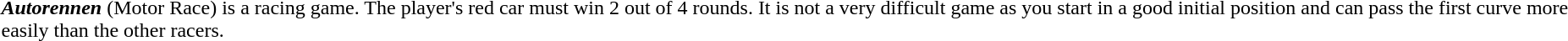<table>
<tr>
<td></td>
<td><strong><em>Autorennen</em></strong> (Motor Race) is a racing game. The player's red car must win 2 out of 4 rounds. It is not a very difficult game as you start in a good initial position and can pass the first curve more easily than the other racers.</td>
</tr>
</table>
